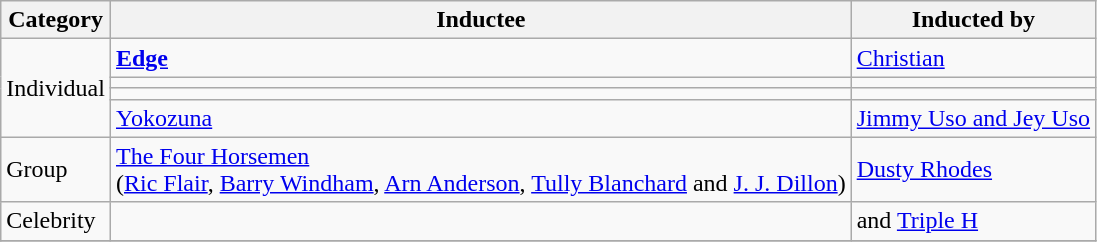<table class="wikitable">
<tr>
<th>Category</th>
<th>Inductee</th>
<th>Inducted by</th>
</tr>
<tr>
<td rowspan="4">Individual</td>
<td><strong><a href='#'>Edge</a></strong></td>
<td><a href='#'>Christian</a></td>
</tr>
<tr>
<td></td>
<td></td>
</tr>
<tr>
<td></td>
<td></td>
</tr>
<tr>
<td><a href='#'>Yokozuna</a></td>
<td><a href='#'>Jimmy Uso and Jey Uso</a></td>
</tr>
<tr>
<td>Group</td>
<td><a href='#'>The Four Horsemen</a><br>(<a href='#'>Ric Flair</a>, <a href='#'>Barry Windham</a>, <a href='#'>Arn Anderson</a>, <a href='#'>Tully Blanchard</a> and <a href='#'>J. J. Dillon</a>)</td>
<td><a href='#'>Dusty Rhodes</a></td>
</tr>
<tr>
<td>Celebrity</td>
<td></td>
<td> and <a href='#'>Triple H</a></td>
</tr>
<tr>
</tr>
</table>
